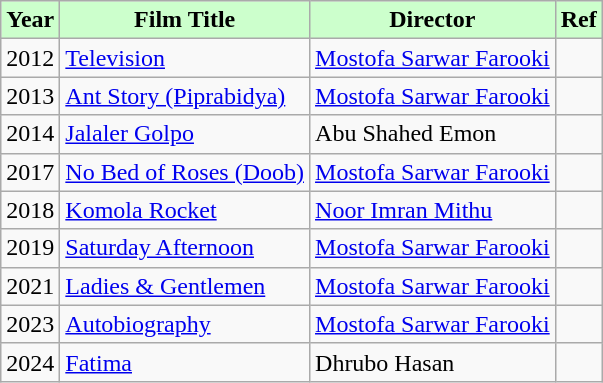<table class="wikitable sortable">
<tr>
<th style="background:#cfc; text-align:center;">Year</th>
<th style="background:#cfc; text-align:center;">Film Title</th>
<th style="background:#cfc; text-align:center;">Director</th>
<th style="background:#cfc; text-align:center;">Ref</th>
</tr>
<tr>
<td>2012</td>
<td><a href='#'>Television</a></td>
<td><a href='#'>Mostofa Sarwar Farooki</a></td>
<td></td>
</tr>
<tr>
<td>2013</td>
<td><a href='#'>Ant Story (Piprabidya)</a></td>
<td><a href='#'>Mostofa Sarwar Farooki</a></td>
<td></td>
</tr>
<tr>
<td>2014</td>
<td><a href='#'>Jalaler Golpo</a></td>
<td>Abu Shahed Emon</td>
<td></td>
</tr>
<tr>
<td>2017</td>
<td><a href='#'>No Bed of Roses (Doob)</a></td>
<td><a href='#'>Mostofa Sarwar Farooki</a></td>
<td></td>
</tr>
<tr>
<td>2018</td>
<td><a href='#'>Komola Rocket</a></td>
<td><a href='#'>Noor Imran Mithu</a></td>
<td></td>
</tr>
<tr>
<td>2019</td>
<td><a href='#'>Saturday Afternoon</a></td>
<td><a href='#'>Mostofa Sarwar Farooki</a></td>
<td></td>
</tr>
<tr>
<td>2021</td>
<td><a href='#'>Ladies & Gentlemen</a></td>
<td><a href='#'>Mostofa Sarwar Farooki</a></td>
<td></td>
</tr>
<tr>
<td>2023</td>
<td><a href='#'>Autobiography</a></td>
<td><a href='#'>Mostofa Sarwar Farooki</a></td>
<td></td>
</tr>
<tr>
<td>2024</td>
<td><a href='#'>Fatima</a></td>
<td>Dhrubo Hasan</td>
<td></td>
</tr>
</table>
